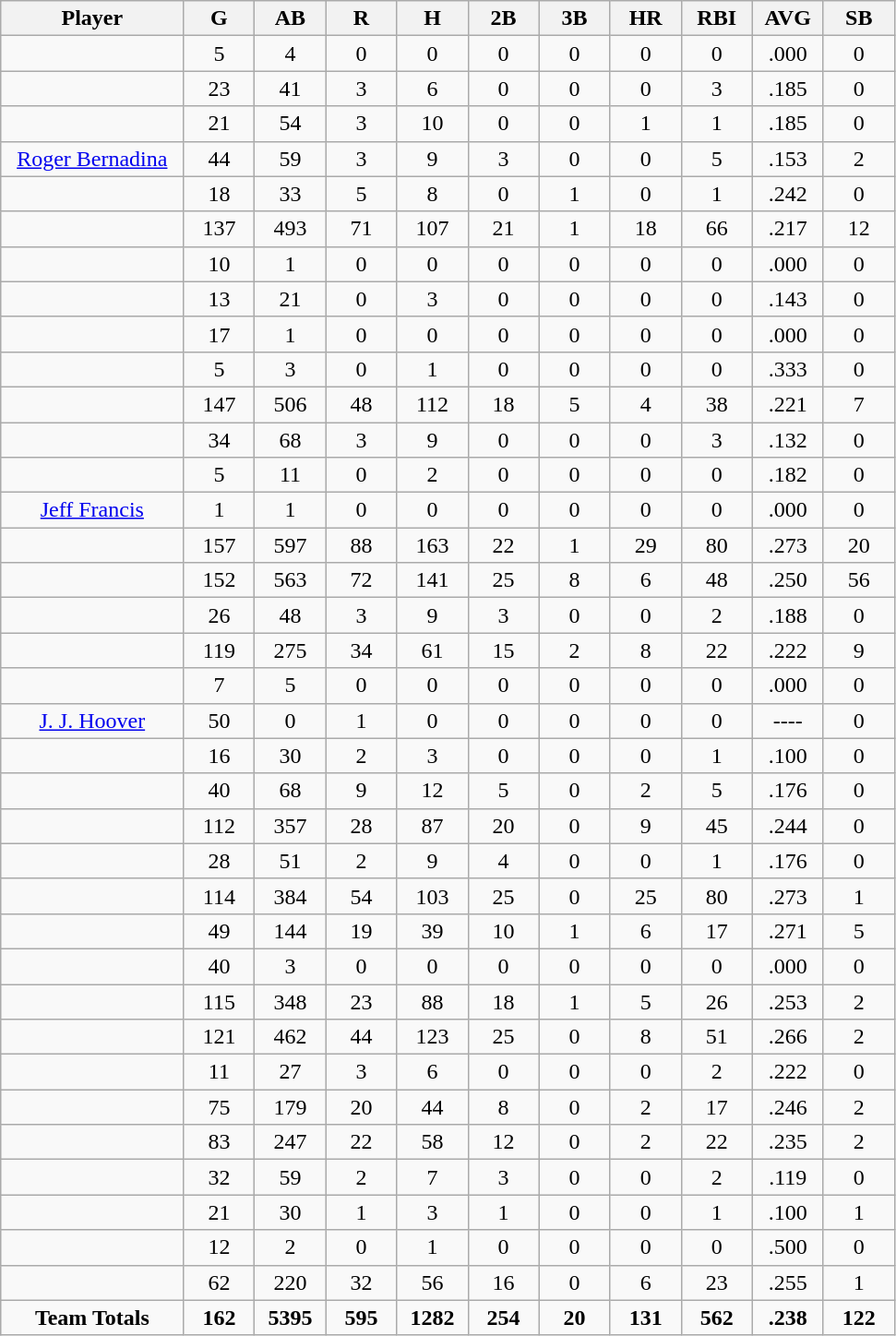<table class="wikitable sortable" style="text-align:center; border:1; cellpadding:2; cellspacing:0;">
<tr>
<th bgcolor="#DDDDFF" width="18%">Player</th>
<th bgcolor="#DDDDFF" width="7%">G</th>
<th bgcolor="#DDDDFF" width="7%">AB</th>
<th bgcolor="#DDDDFF" width="7%">R</th>
<th bgcolor="#DDDDFF" width="7%">H</th>
<th bgcolor="#DDDDFF" width="7%">2B</th>
<th bgcolor="#DDDDFF" width="7%">3B</th>
<th bgcolor="#DDDDFF" width="7%">HR</th>
<th bgcolor="#DDDDFF" width="7%">RBI</th>
<th bgcolor="#DDDDFF" width="7%">AVG</th>
<th bgcolor="#DDDDFF" width="7%">SB</th>
</tr>
<tr style="text-align:center;">
<td></td>
<td>5</td>
<td>4</td>
<td>0</td>
<td>0</td>
<td>0</td>
<td>0</td>
<td>0</td>
<td>0</td>
<td>.000</td>
<td>0</td>
</tr>
<tr style="text-align:center;">
<td></td>
<td>23</td>
<td>41</td>
<td>3</td>
<td>6</td>
<td>0</td>
<td>0</td>
<td>0</td>
<td>3</td>
<td>.185</td>
<td>0</td>
</tr>
<tr style="text-align:center;">
<td></td>
<td>21</td>
<td>54</td>
<td>3</td>
<td>10</td>
<td>0</td>
<td>0</td>
<td>1</td>
<td>1</td>
<td>.185</td>
<td>0</td>
</tr>
<tr style="text-align:center;">
<td><a href='#'>Roger Bernadina</a></td>
<td>44</td>
<td>59</td>
<td>3</td>
<td>9</td>
<td>3</td>
<td>0</td>
<td>0</td>
<td>5</td>
<td>.153</td>
<td>2</td>
</tr>
<tr align=center>
<td></td>
<td>18</td>
<td>33</td>
<td>5</td>
<td>8</td>
<td>0</td>
<td>1</td>
<td>0</td>
<td>1</td>
<td>.242</td>
<td>0</td>
</tr>
<tr style="text-align:center;">
<td></td>
<td>137</td>
<td>493</td>
<td>71</td>
<td>107</td>
<td>21</td>
<td>1</td>
<td>18</td>
<td>66</td>
<td>.217</td>
<td>12</td>
</tr>
<tr style="text-align:center;">
<td></td>
<td>10</td>
<td>1</td>
<td>0</td>
<td>0</td>
<td>0</td>
<td>0</td>
<td>0</td>
<td>0</td>
<td>.000</td>
<td>0</td>
</tr>
<tr style="text-align:center;">
<td></td>
<td>13</td>
<td>21</td>
<td>0</td>
<td>3</td>
<td>0</td>
<td>0</td>
<td>0</td>
<td>0</td>
<td>.143</td>
<td>0</td>
</tr>
<tr style="text-align:center;">
<td></td>
<td>17</td>
<td>1</td>
<td>0</td>
<td>0</td>
<td>0</td>
<td>0</td>
<td>0</td>
<td>0</td>
<td>.000</td>
<td>0</td>
</tr>
<tr style="text-align:center;">
<td></td>
<td>5</td>
<td>3</td>
<td>0</td>
<td>1</td>
<td>0</td>
<td>0</td>
<td>0</td>
<td>0</td>
<td>.333</td>
<td>0</td>
</tr>
<tr style="text-align:center;">
<td></td>
<td>147</td>
<td>506</td>
<td>48</td>
<td>112</td>
<td>18</td>
<td>5</td>
<td>4</td>
<td>38</td>
<td>.221</td>
<td>7</td>
</tr>
<tr style="text-align:center;">
<td></td>
<td>34</td>
<td>68</td>
<td>3</td>
<td>9</td>
<td>0</td>
<td>0</td>
<td>0</td>
<td>3</td>
<td>.132</td>
<td>0</td>
</tr>
<tr style="text-align:center;">
<td></td>
<td>5</td>
<td>11</td>
<td>0</td>
<td>2</td>
<td>0</td>
<td>0</td>
<td>0</td>
<td>0</td>
<td>.182</td>
<td>0</td>
</tr>
<tr style="text-align:center;">
<td><a href='#'>Jeff Francis</a></td>
<td>1</td>
<td>1</td>
<td>0</td>
<td>0</td>
<td>0</td>
<td>0</td>
<td>0</td>
<td>0</td>
<td>.000</td>
<td>0</td>
</tr>
<tr align=center>
<td></td>
<td>157</td>
<td>597</td>
<td>88</td>
<td>163</td>
<td>22</td>
<td>1</td>
<td>29</td>
<td>80</td>
<td>.273</td>
<td>20</td>
</tr>
<tr style="text-align:center;">
<td></td>
<td>152</td>
<td>563</td>
<td>72</td>
<td>141</td>
<td>25</td>
<td>8</td>
<td>6</td>
<td>48</td>
<td>.250</td>
<td>56</td>
</tr>
<tr style="text-align:center;">
<td></td>
<td>26</td>
<td>48</td>
<td>3</td>
<td>9</td>
<td>3</td>
<td>0</td>
<td>0</td>
<td>2</td>
<td>.188</td>
<td>0</td>
</tr>
<tr style="text-align:center;">
<td></td>
<td>119</td>
<td>275</td>
<td>34</td>
<td>61</td>
<td>15</td>
<td>2</td>
<td>8</td>
<td>22</td>
<td>.222</td>
<td>9</td>
</tr>
<tr style="text-align:center;">
<td></td>
<td>7</td>
<td>5</td>
<td>0</td>
<td>0</td>
<td>0</td>
<td>0</td>
<td>0</td>
<td>0</td>
<td>.000</td>
<td>0</td>
</tr>
<tr style="text-align:center;">
<td><a href='#'>J. J. Hoover</a></td>
<td>50</td>
<td>0</td>
<td>1</td>
<td>0</td>
<td>0</td>
<td>0</td>
<td>0</td>
<td>0</td>
<td>----</td>
<td>0</td>
</tr>
<tr align=center>
<td></td>
<td>16</td>
<td>30</td>
<td>2</td>
<td>3</td>
<td>0</td>
<td>0</td>
<td>0</td>
<td>1</td>
<td>.100</td>
<td>0</td>
</tr>
<tr style="text-align:center;">
<td></td>
<td>40</td>
<td>68</td>
<td>9</td>
<td>12</td>
<td>5</td>
<td>0</td>
<td>2</td>
<td>5</td>
<td>.176</td>
<td>0</td>
</tr>
<tr style="text-align:center;">
<td></td>
<td>112</td>
<td>357</td>
<td>28</td>
<td>87</td>
<td>20</td>
<td>0</td>
<td>9</td>
<td>45</td>
<td>.244</td>
<td>0</td>
</tr>
<tr style="text-align:center;">
<td></td>
<td>28</td>
<td>51</td>
<td>2</td>
<td>9</td>
<td>4</td>
<td>0</td>
<td>0</td>
<td>1</td>
<td>.176</td>
<td>0</td>
</tr>
<tr style="text-align:center;">
<td></td>
<td>114</td>
<td>384</td>
<td>54</td>
<td>103</td>
<td>25</td>
<td>0</td>
<td>25</td>
<td>80</td>
<td>.273</td>
<td>1</td>
</tr>
<tr style="text-align:center;">
<td></td>
<td>49</td>
<td>144</td>
<td>19</td>
<td>39</td>
<td>10</td>
<td>1</td>
<td>6</td>
<td>17</td>
<td>.271</td>
<td>5</td>
</tr>
<tr style="text-align:center;">
<td></td>
<td>40</td>
<td>3</td>
<td>0</td>
<td>0</td>
<td>0</td>
<td>0</td>
<td>0</td>
<td>0</td>
<td>.000</td>
<td>0</td>
</tr>
<tr style="text-align:center;">
<td></td>
<td>115</td>
<td>348</td>
<td>23</td>
<td>88</td>
<td>18</td>
<td>1</td>
<td>5</td>
<td>26</td>
<td>.253</td>
<td>2</td>
</tr>
<tr style="text-align:center;">
<td></td>
<td>121</td>
<td>462</td>
<td>44</td>
<td>123</td>
<td>25</td>
<td>0</td>
<td>8</td>
<td>51</td>
<td>.266</td>
<td>2</td>
</tr>
<tr style="text-align:center;">
<td></td>
<td>11</td>
<td>27</td>
<td>3</td>
<td>6</td>
<td>0</td>
<td>0</td>
<td>0</td>
<td>2</td>
<td>.222</td>
<td>0</td>
</tr>
<tr style="text-align:center;">
<td></td>
<td>75</td>
<td>179</td>
<td>20</td>
<td>44</td>
<td>8</td>
<td>0</td>
<td>2</td>
<td>17</td>
<td>.246</td>
<td>2</td>
</tr>
<tr style="text-align:center;">
<td></td>
<td>83</td>
<td>247</td>
<td>22</td>
<td>58</td>
<td>12</td>
<td>0</td>
<td>2</td>
<td>22</td>
<td>.235</td>
<td>2</td>
</tr>
<tr style="text-align:center;">
<td></td>
<td>32</td>
<td>59</td>
<td>2</td>
<td>7</td>
<td>3</td>
<td>0</td>
<td>0</td>
<td>2</td>
<td>.119</td>
<td>0</td>
</tr>
<tr style="text-align:center;">
<td></td>
<td>21</td>
<td>30</td>
<td>1</td>
<td>3</td>
<td>1</td>
<td>0</td>
<td>0</td>
<td>1</td>
<td>.100</td>
<td>1</td>
</tr>
<tr style="text-align:center;">
<td></td>
<td>12</td>
<td>2</td>
<td>0</td>
<td>1</td>
<td>0</td>
<td>0</td>
<td>0</td>
<td>0</td>
<td>.500</td>
<td>0</td>
</tr>
<tr style="text-align:center;">
<td></td>
<td>62</td>
<td>220</td>
<td>32</td>
<td>56</td>
<td>16</td>
<td>0</td>
<td>6</td>
<td>23</td>
<td>.255</td>
<td>1</td>
</tr>
<tr align=center>
<td><strong>Team Totals</strong></td>
<td><strong>162</strong></td>
<td><strong>5395</strong></td>
<td><strong>595</strong></td>
<td><strong>1282</strong></td>
<td><strong>254</strong></td>
<td><strong>20</strong></td>
<td><strong>131</strong></td>
<td><strong>562</strong></td>
<td><strong>.238</strong></td>
<td><strong>122</strong></td>
</tr>
</table>
